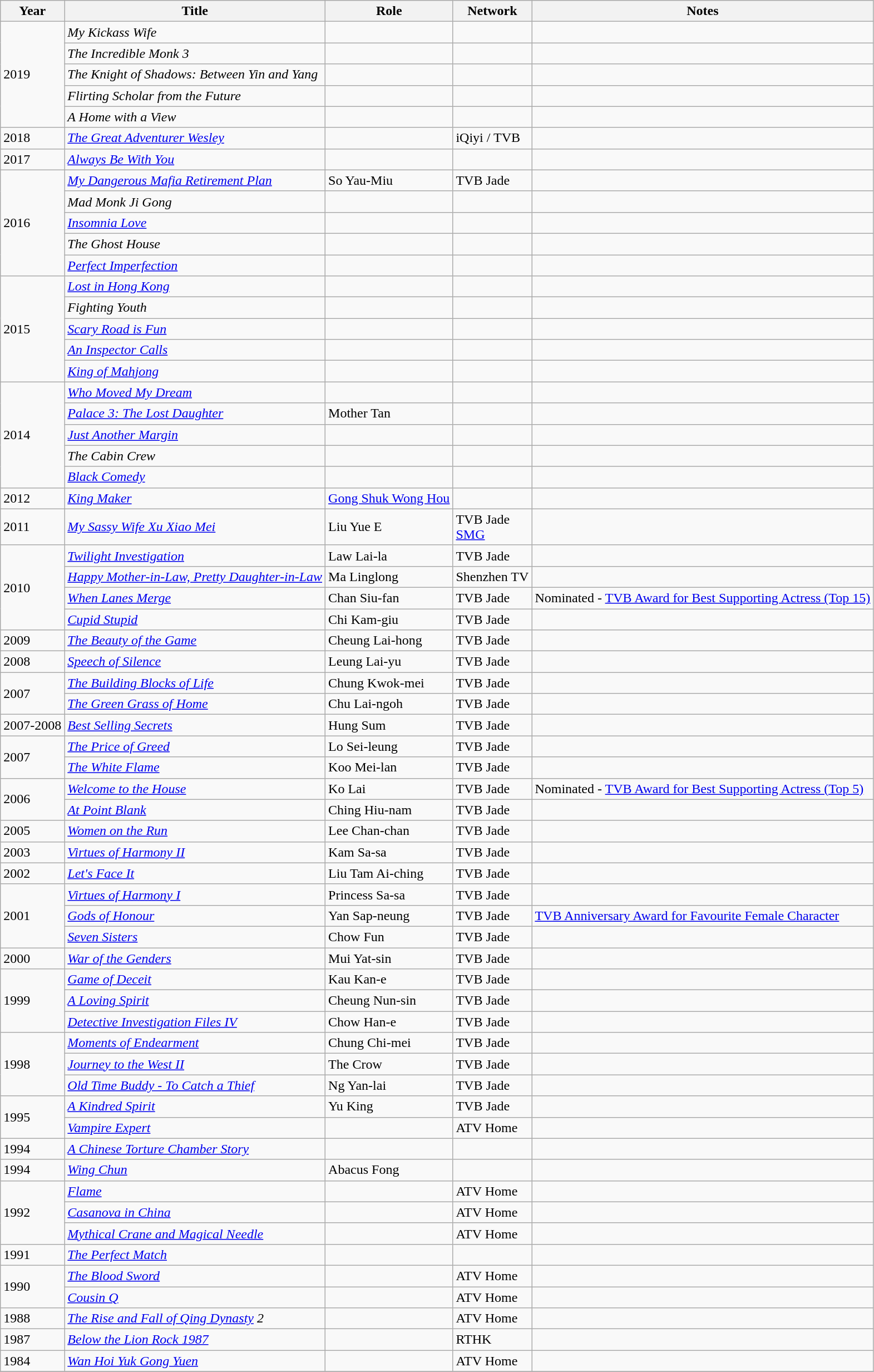<table class="wikitable sortable">
<tr>
<th>Year</th>
<th>Title</th>
<th>Role</th>
<th>Network</th>
<th class="unsortable">Notes</th>
</tr>
<tr>
<td rowspan=5>2019</td>
<td><em>My Kickass Wife</em></td>
<td></td>
<td></td>
<td></td>
</tr>
<tr>
<td><em>The Incredible Monk 3</em></td>
<td></td>
<td></td>
<td></td>
</tr>
<tr>
<td><em>The Knight of Shadows: Between Yin and Yang</em></td>
<td></td>
<td></td>
<td></td>
</tr>
<tr>
<td><em>Flirting Scholar from the Future</em></td>
<td></td>
<td></td>
<td></td>
</tr>
<tr>
<td><em>A Home with a View</em></td>
<td></td>
<td></td>
<td></td>
</tr>
<tr>
<td>2018</td>
<td><em><a href='#'>The Great Adventurer Wesley</a></em></td>
<td></td>
<td>iQiyi / TVB</td>
<td></td>
</tr>
<tr>
<td>2017</td>
<td><em><a href='#'>Always Be With You</a></em></td>
<td></td>
<td></td>
<td></td>
</tr>
<tr>
<td rowspan=5>2016</td>
<td><em><a href='#'>My Dangerous Mafia Retirement Plan</a></em></td>
<td>So Yau-Miu</td>
<td>TVB Jade</td>
<td></td>
</tr>
<tr>
<td><em>Mad Monk Ji Gong</em></td>
<td></td>
<td></td>
<td></td>
</tr>
<tr>
<td><em><a href='#'>Insomnia Love</a></em></td>
<td></td>
<td></td>
<td></td>
</tr>
<tr>
<td><em>The Ghost House</em></td>
<td></td>
<td></td>
<td></td>
</tr>
<tr>
<td><em><a href='#'>Perfect Imperfection</a></em></td>
<td></td>
<td></td>
<td></td>
</tr>
<tr>
<td rowspan=5>2015</td>
<td><em><a href='#'>Lost in Hong Kong</a></em></td>
<td></td>
<td></td>
<td></td>
</tr>
<tr>
<td><em>Fighting Youth</em></td>
<td></td>
<td></td>
<td></td>
</tr>
<tr>
<td><em><a href='#'>Scary Road is Fun</a></em></td>
<td></td>
<td></td>
<td></td>
</tr>
<tr>
<td><em><a href='#'>An Inspector Calls</a></em></td>
<td></td>
<td></td>
<td></td>
</tr>
<tr>
<td><em><a href='#'>King of Mahjong</a></em></td>
<td></td>
<td></td>
<td></td>
</tr>
<tr>
<td rowspan=5>2014</td>
<td><em><a href='#'>Who Moved My Dream</a></em></td>
<td></td>
<td></td>
<td></td>
</tr>
<tr>
<td><em><a href='#'>Palace 3: The Lost Daughter</a></em></td>
<td>Mother Tan</td>
<td></td>
<td></td>
</tr>
<tr>
<td><em><a href='#'>Just Another Margin</a></em></td>
<td></td>
<td></td>
<td></td>
</tr>
<tr>
<td><em>The Cabin Crew</em></td>
<td></td>
<td></td>
<td></td>
</tr>
<tr>
<td><em><a href='#'>Black Comedy</a></em></td>
<td></td>
<td></td>
<td></td>
</tr>
<tr>
<td>2012</td>
<td><em><a href='#'>King Maker</a></em></td>
<td><a href='#'>Gong Shuk Wong Hou</a></td>
<td></td>
<td></td>
</tr>
<tr>
<td>2011</td>
<td><em><a href='#'>My Sassy Wife Xu Xiao Mei</a></em></td>
<td>Liu Yue E</td>
<td>TVB Jade<br><a href='#'>SMG</a></td>
<td></td>
</tr>
<tr>
<td rowspan="4">2010</td>
<td><em><a href='#'>Twilight Investigation</a></em></td>
<td>Law Lai-la</td>
<td>TVB Jade</td>
<td></td>
</tr>
<tr>
<td><em><a href='#'>Happy Mother-in-Law, Pretty Daughter-in-Law</a></em></td>
<td>Ma Linglong</td>
<td>Shenzhen TV</td>
<td></td>
</tr>
<tr>
<td><em><a href='#'>When Lanes Merge</a></em></td>
<td>Chan Siu-fan</td>
<td>TVB Jade</td>
<td>Nominated - <a href='#'>TVB Award for Best Supporting Actress (Top 15)</a></td>
</tr>
<tr>
<td><em><a href='#'>Cupid Stupid</a></em></td>
<td>Chi Kam-giu</td>
<td>TVB Jade</td>
<td></td>
</tr>
<tr>
<td>2009</td>
<td><em><a href='#'>The Beauty of the Game</a></em></td>
<td>Cheung Lai-hong</td>
<td>TVB Jade</td>
<td></td>
</tr>
<tr>
<td>2008</td>
<td><em><a href='#'>Speech of Silence</a></em></td>
<td>Leung Lai-yu</td>
<td>TVB Jade</td>
<td></td>
</tr>
<tr>
<td rowspan="2">2007</td>
<td><em><a href='#'>The Building Blocks of Life</a></em></td>
<td>Chung Kwok-mei</td>
<td>TVB Jade</td>
<td></td>
</tr>
<tr>
<td><em><a href='#'>The Green Grass of Home</a></em></td>
<td>Chu Lai-ngoh</td>
<td>TVB Jade</td>
<td></td>
</tr>
<tr>
<td>2007-2008</td>
<td><em><a href='#'>Best Selling Secrets</a></em></td>
<td>Hung Sum</td>
<td>TVB Jade</td>
<td></td>
</tr>
<tr>
<td rowspan="2">2007</td>
<td><em><a href='#'>The Price of Greed</a></em></td>
<td>Lo Sei-leung</td>
<td>TVB Jade</td>
<td></td>
</tr>
<tr>
<td><em><a href='#'>The White Flame</a></em></td>
<td>Koo Mei-lan</td>
<td>TVB Jade</td>
<td></td>
</tr>
<tr>
<td rowspan="2">2006</td>
<td><em><a href='#'>Welcome to the House</a></em></td>
<td>Ko Lai</td>
<td>TVB Jade</td>
<td>Nominated - <a href='#'>TVB Award for Best Supporting Actress (Top 5)</a></td>
</tr>
<tr>
<td><em><a href='#'>At Point Blank</a></em></td>
<td>Ching Hiu-nam</td>
<td>TVB Jade</td>
<td></td>
</tr>
<tr>
<td>2005</td>
<td><em><a href='#'>Women on the Run</a></em></td>
<td>Lee Chan-chan</td>
<td>TVB Jade</td>
<td></td>
</tr>
<tr>
<td>2003</td>
<td><em><a href='#'>Virtues of Harmony II</a></em></td>
<td>Kam Sa-sa</td>
<td>TVB Jade</td>
<td></td>
</tr>
<tr>
<td>2002</td>
<td><em><a href='#'>Let's Face It</a></em></td>
<td>Liu Tam Ai-ching</td>
<td>TVB Jade</td>
<td></td>
</tr>
<tr>
<td rowspan="3">2001</td>
<td><em><a href='#'>Virtues of Harmony I</a></em></td>
<td>Princess Sa-sa</td>
<td>TVB Jade</td>
<td></td>
</tr>
<tr>
<td><em><a href='#'>Gods of Honour</a></em></td>
<td>Yan Sap-neung</td>
<td>TVB Jade</td>
<td><a href='#'>TVB Anniversary Award for Favourite Female Character </a></td>
</tr>
<tr>
<td><a href='#'><em>Seven Sisters</em></a></td>
<td>Chow Fun</td>
<td>TVB Jade</td>
<td></td>
</tr>
<tr>
<td>2000</td>
<td><em><a href='#'>War of the Genders</a></em></td>
<td>Mui Yat-sin</td>
<td>TVB Jade</td>
<td></td>
</tr>
<tr>
<td rowspan="3">1999</td>
<td><em><a href='#'>Game of Deceit</a></em></td>
<td>Kau Kan-e</td>
<td>TVB Jade</td>
<td></td>
</tr>
<tr>
<td><em><a href='#'>A Loving Spirit</a></em></td>
<td>Cheung Nun-sin</td>
<td>TVB Jade</td>
<td></td>
</tr>
<tr>
<td><em><a href='#'>Detective Investigation Files IV</a></em></td>
<td>Chow Han-e</td>
<td>TVB Jade</td>
<td></td>
</tr>
<tr>
<td rowspan="3">1998</td>
<td><em><a href='#'>Moments of Endearment</a></em></td>
<td>Chung Chi-mei</td>
<td>TVB Jade</td>
<td></td>
</tr>
<tr>
<td><em><a href='#'>Journey to the West II</a></em></td>
<td>The Crow</td>
<td>TVB Jade</td>
<td></td>
</tr>
<tr>
<td><em><a href='#'>Old Time Buddy - To Catch a Thief</a></em></td>
<td>Ng Yan-lai</td>
<td>TVB Jade</td>
<td></td>
</tr>
<tr>
<td rowspan="2">1995</td>
<td><em><a href='#'>A Kindred Spirit</a></em></td>
<td>Yu King</td>
<td>TVB Jade</td>
<td></td>
</tr>
<tr>
<td><em><a href='#'>Vampire Expert</a></em></td>
<td></td>
<td>ATV Home</td>
<td></td>
</tr>
<tr>
<td>1994</td>
<td><em><a href='#'>A Chinese Torture Chamber Story</a></em></td>
<td></td>
<td></td>
<td></td>
</tr>
<tr>
<td>1994</td>
<td><em><a href='#'>Wing Chun</a></em></td>
<td>Abacus Fong</td>
<td></td>
<td></td>
</tr>
<tr>
<td rowspan="3">1992</td>
<td><em><a href='#'>Flame</a></em></td>
<td></td>
<td>ATV Home</td>
<td></td>
</tr>
<tr>
<td><em><a href='#'>Casanova in China</a></em></td>
<td></td>
<td>ATV Home</td>
<td></td>
</tr>
<tr>
<td><em><a href='#'>Mythical Crane and Magical Needle</a></em></td>
<td></td>
<td>ATV Home</td>
<td></td>
</tr>
<tr>
<td>1991</td>
<td><em><a href='#'>The Perfect Match</a></em></td>
<td></td>
<td></td>
<td></td>
</tr>
<tr>
<td rowspan="2">1990</td>
<td><em><a href='#'>The Blood Sword</a></em></td>
<td></td>
<td>ATV Home</td>
<td></td>
</tr>
<tr>
<td><em><a href='#'>Cousin Q</a></em></td>
<td></td>
<td>ATV Home</td>
<td></td>
</tr>
<tr>
<td>1988</td>
<td><em><a href='#'>The Rise and Fall of Qing Dynasty</a> 2</em></td>
<td></td>
<td>ATV Home</td>
<td></td>
</tr>
<tr>
<td>1987</td>
<td><em><a href='#'>Below the Lion Rock 1987</a></em></td>
<td></td>
<td>RTHK</td>
<td></td>
</tr>
<tr>
<td>1984</td>
<td><em><a href='#'>Wan Hoi Yuk Gong Yuen</a></em></td>
<td></td>
<td>ATV Home</td>
<td></td>
</tr>
<tr>
</tr>
</table>
